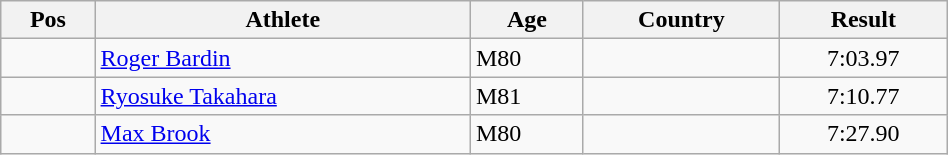<table class="wikitable"  style="text-align:center; width:50%;">
<tr>
<th>Pos</th>
<th>Athlete</th>
<th>Age</th>
<th>Country</th>
<th>Result</th>
</tr>
<tr>
<td align=center></td>
<td align=left><a href='#'>Roger Bardin</a></td>
<td align=left>M80</td>
<td align=left></td>
<td>7:03.97</td>
</tr>
<tr>
<td align=center></td>
<td align=left><a href='#'>Ryosuke Takahara</a></td>
<td align=left>M81</td>
<td align=left></td>
<td>7:10.77</td>
</tr>
<tr>
<td align=center></td>
<td align=left><a href='#'>Max Brook</a></td>
<td align=left>M80</td>
<td align=left></td>
<td>7:27.90</td>
</tr>
</table>
